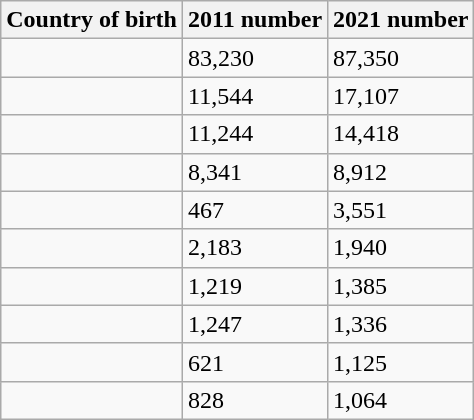<table class="wikitable sortable">
<tr>
<th>Country of birth</th>
<th>2011 number</th>
<th>2021 number</th>
</tr>
<tr>
<td></td>
<td>83,230</td>
<td>87,350</td>
</tr>
<tr>
<td></td>
<td>11,544</td>
<td>17,107</td>
</tr>
<tr>
<td></td>
<td>11,244</td>
<td>14,418</td>
</tr>
<tr>
<td></td>
<td>8,341</td>
<td>8,912</td>
</tr>
<tr>
<td></td>
<td>467</td>
<td>3,551</td>
</tr>
<tr>
<td></td>
<td>2,183</td>
<td>1,940</td>
</tr>
<tr>
<td></td>
<td>1,219</td>
<td>1,385</td>
</tr>
<tr>
<td></td>
<td>1,247</td>
<td>1,336</td>
</tr>
<tr>
<td></td>
<td>621</td>
<td>1,125</td>
</tr>
<tr>
<td></td>
<td>828</td>
<td>1,064</td>
</tr>
</table>
